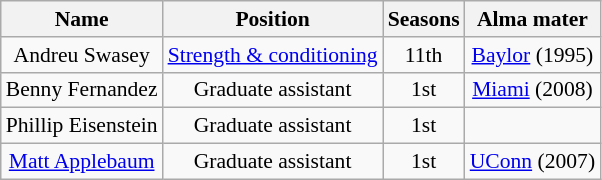<table class="wikitable" border="1" style="font-size:90%;">
<tr>
<th>Name</th>
<th>Position</th>
<th>Seasons</th>
<th>Alma mater</th>
</tr>
<tr style="text-align:center;">
<td>Andreu Swasey</td>
<td><a href='#'>Strength & conditioning</a></td>
<td>11th</td>
<td><a href='#'>Baylor</a> (1995)</td>
</tr>
<tr style="text-align:center;">
<td>Benny Fernandez</td>
<td>Graduate assistant</td>
<td>1st</td>
<td><a href='#'>Miami</a> (2008)</td>
</tr>
<tr style="text-align:center;">
<td>Phillip Eisenstein</td>
<td>Graduate assistant</td>
<td>1st</td>
<td></td>
</tr>
<tr style="text-align:center;">
<td><a href='#'>Matt Applebaum</a></td>
<td>Graduate assistant</td>
<td>1st</td>
<td><a href='#'>UConn</a> (2007)</td>
</tr>
</table>
